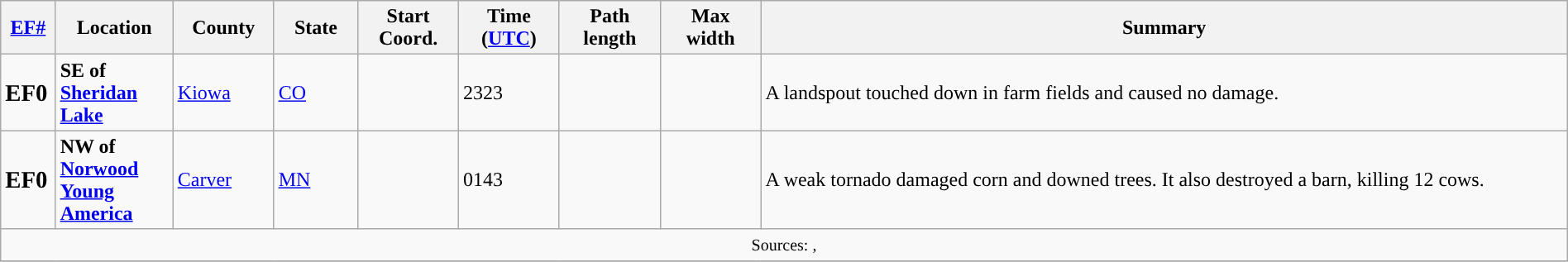<table class="wikitable collapsible" width="100%">
<tr>
<th scope="col"  style="width:3%; text-align:center;"><a href='#'>EF#</a></th>
<th scope="col"  style="width:7%; text-align:center;" class="unsortable">Location</th>
<th scope="col"  style="width:6%; text-align:center;" class="unsortable">County</th>
<th scope="col"  style="width:5%; text-align:center;">State</th>
<th scope="col"  style="width:6%; text-align:center;">Start Coord.</th>
<th scope="col"  style="width:6%; text-align:center;">Time (<a href='#'>UTC</a>)</th>
<th scope="col"  style="width:6%; text-align:center;">Path length</th>
<th scope="col"  style="width:6%; text-align:center;">Max width</th>
<th scope="col" class="unsortable" style="width:48%; text-align:center;">Summary</th>
</tr>
<tr>
<td><big><strong>EF0</strong></big></td>
<td><strong>SE of <a href='#'>Sheridan Lake</a></strong></td>
<td><a href='#'>Kiowa</a></td>
<td><a href='#'>CO</a></td>
<td></td>
<td>2323</td>
<td></td>
<td></td>
<td>A landspout touched down in farm fields and caused no damage.</td>
</tr>
<tr>
<td><big><strong>EF0</strong></big></td>
<td><strong>NW of <a href='#'>Norwood Young America</a></strong></td>
<td><a href='#'>Carver</a></td>
<td><a href='#'>MN</a></td>
<td></td>
<td>0143</td>
<td></td>
<td></td>
<td>A weak tornado damaged corn and downed trees. It also destroyed a barn, killing 12 cows.</td>
</tr>
<tr>
<td colspan="9" align=center><small>Sources: , </small></td>
</tr>
<tr>
</tr>
</table>
